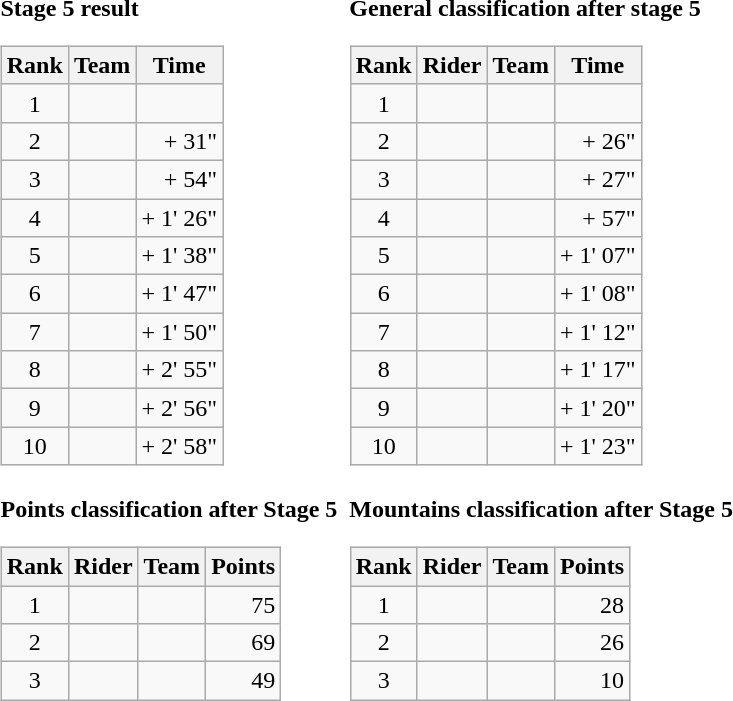<table>
<tr>
<td><strong>Stage 5 result</strong><br><table class="wikitable">
<tr>
<th scope="col">Rank</th>
<th scope="col">Team</th>
<th scope="col">Time</th>
</tr>
<tr>
<td style="text-align:center;">1</td>
<td></td>
<td align=right></td>
</tr>
<tr>
<td style="text-align:center;">2</td>
<td></td>
<td align=right>+ 31"</td>
</tr>
<tr>
<td style="text-align:center;">3</td>
<td></td>
<td align=right>+ 54"</td>
</tr>
<tr>
<td style="text-align:center;">4</td>
<td></td>
<td align=right>+ 1' 26"</td>
</tr>
<tr>
<td style="text-align:center;">5</td>
<td></td>
<td align=right>+ 1' 38"</td>
</tr>
<tr>
<td style="text-align:center;">6</td>
<td></td>
<td align=right>+ 1' 47"</td>
</tr>
<tr>
<td style="text-align:center;">7</td>
<td></td>
<td align=right>+ 1' 50"</td>
</tr>
<tr>
<td style="text-align:center;">8</td>
<td></td>
<td align=right>+ 2' 55"</td>
</tr>
<tr>
<td style="text-align:center;">9</td>
<td></td>
<td align=right>+ 2' 56"</td>
</tr>
<tr>
<td style="text-align:center;">10</td>
<td></td>
<td align=right>+ 2' 58"</td>
</tr>
</table>
</td>
<td></td>
<td><strong>General classification after stage 5</strong><br><table class="wikitable">
<tr>
<th scope="col">Rank</th>
<th scope="col">Rider</th>
<th scope="col">Team</th>
<th scope="col">Time</th>
</tr>
<tr>
<td style="text-align:center;">1</td>
<td> </td>
<td></td>
<td style="text-align:right;"></td>
</tr>
<tr>
<td style="text-align:center;">2</td>
<td></td>
<td></td>
<td style="text-align:right;">+ 26"</td>
</tr>
<tr>
<td style="text-align:center;">3</td>
<td></td>
<td></td>
<td style="text-align:right;">+ 27"</td>
</tr>
<tr>
<td style="text-align:center;">4</td>
<td></td>
<td></td>
<td style="text-align:right;">+ 57"</td>
</tr>
<tr>
<td style="text-align:center;">5</td>
<td></td>
<td></td>
<td style="text-align:right;">+ 1' 07"</td>
</tr>
<tr>
<td style="text-align:center;">6</td>
<td></td>
<td></td>
<td style="text-align:right;">+ 1' 08"</td>
</tr>
<tr>
<td style="text-align:center;">7</td>
<td></td>
<td></td>
<td style="text-align:right;">+ 1' 12"</td>
</tr>
<tr>
<td style="text-align:center;">8</td>
<td></td>
<td></td>
<td style="text-align:right;">+ 1' 17"</td>
</tr>
<tr>
<td style="text-align:center;">9</td>
<td></td>
<td></td>
<td style="text-align:right;">+ 1' 20"</td>
</tr>
<tr>
<td style="text-align:center;">10</td>
<td></td>
<td></td>
<td style="text-align:right;">+ 1' 23"</td>
</tr>
</table>
</td>
</tr>
<tr valign="top">
<td><strong>Points classification after Stage 5</strong><br><table class="wikitable">
<tr>
<th scope="col">Rank</th>
<th scope="col">Rider</th>
<th scope="col">Team</th>
<th scope="col">Points</th>
</tr>
<tr>
<td style="text-align:center;">1</td>
<td> </td>
<td></td>
<td align=right>75</td>
</tr>
<tr>
<td style="text-align:center;">2</td>
<td> </td>
<td></td>
<td align=right>69</td>
</tr>
<tr>
<td style="text-align:center;">3</td>
<td></td>
<td></td>
<td align=right>49</td>
</tr>
</table>
</td>
<td></td>
<td><strong>Mountains classification after Stage 5</strong><br><table class="wikitable">
<tr>
<th scope="col">Rank</th>
<th scope="col">Rider</th>
<th scope="col">Team</th>
<th scope="col">Points</th>
</tr>
<tr>
<td style="text-align:center;">1</td>
<td> </td>
<td></td>
<td align=right>28</td>
</tr>
<tr>
<td style="text-align:center;">2</td>
<td></td>
<td></td>
<td align=right>26</td>
</tr>
<tr>
<td style="text-align:center;">3</td>
<td></td>
<td></td>
<td align=right>10</td>
</tr>
</table>
</td>
</tr>
</table>
